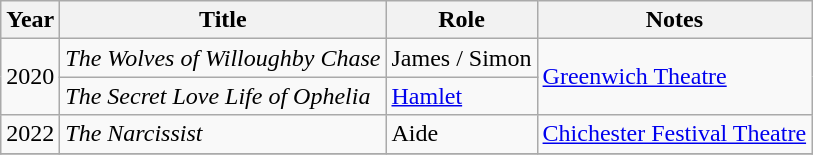<table class="wikitable sortable">
<tr>
<th>Year</th>
<th>Title</th>
<th>Role</th>
<th class="unsortable">Notes</th>
</tr>
<tr>
<td rowspan="2">2020</td>
<td><em>The Wolves of Willoughby Chase</em></td>
<td>James / Simon</td>
<td rowspan="2"><a href='#'>Greenwich Theatre</a></td>
</tr>
<tr>
<td><em>The Secret Love Life of Ophelia</em></td>
<td><a href='#'>Hamlet</a></td>
</tr>
<tr>
<td>2022</td>
<td><em>The Narcissist</em></td>
<td>Aide</td>
<td><a href='#'>Chichester Festival Theatre</a></td>
</tr>
<tr>
</tr>
</table>
